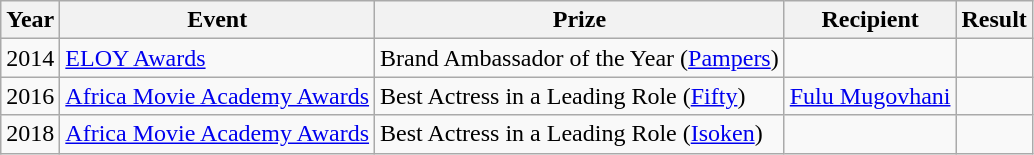<table class="wikitable">
<tr>
<th>Year</th>
<th>Event</th>
<th>Prize</th>
<th>Recipient</th>
<th>Result</th>
</tr>
<tr>
<td>2014</td>
<td><a href='#'>ELOY Awards</a></td>
<td>Brand Ambassador of the Year (<a href='#'>Pampers</a>)</td>
<td></td>
<td></td>
</tr>
<tr>
<td>2016</td>
<td><a href='#'>Africa Movie Academy Awards</a></td>
<td>Best Actress in a Leading Role (<a href='#'>Fifty</a>)</td>
<td><a href='#'>Fulu Mugovhani</a></td>
<td></td>
</tr>
<tr>
<td>2018</td>
<td><a href='#'>Africa Movie Academy Awards</a></td>
<td>Best Actress in a Leading Role (<a href='#'>Isoken</a>)</td>
<td></td>
<td></td>
</tr>
</table>
